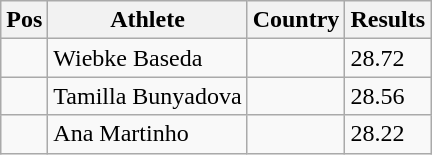<table class="wikitable">
<tr>
<th>Pos</th>
<th>Athlete</th>
<th>Country</th>
<th>Results</th>
</tr>
<tr>
<td align="center"></td>
<td>Wiebke Baseda</td>
<td></td>
<td>28.72</td>
</tr>
<tr>
<td align="center"></td>
<td>Tamilla Bunyadova</td>
<td></td>
<td>28.56</td>
</tr>
<tr>
<td align="center"></td>
<td>Ana Martinho</td>
<td></td>
<td>28.22</td>
</tr>
</table>
